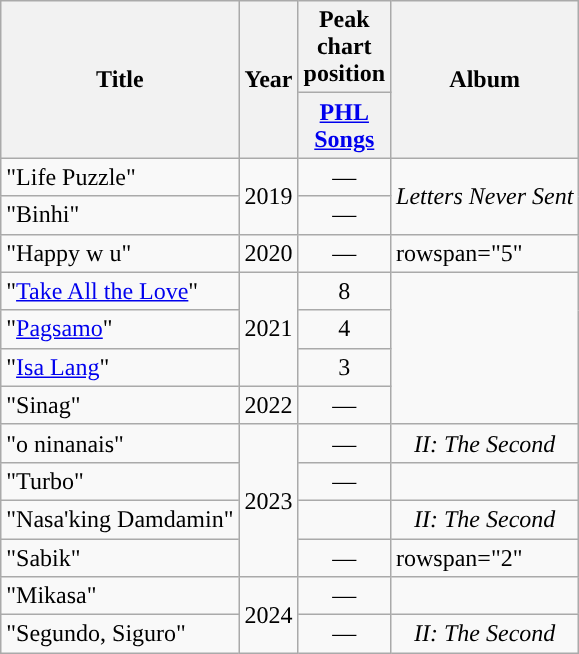<table class="wikitable">
<tr>
<th scope="col" rowspan="2">Title</th>
<th scope="col" rowspan="2">Year</th>
<th style="width:10px;"scope="col">Peak chart position</th>
<th scope="col" rowspan="2">Album</th>
</tr>
<tr>
<th><a href='#'>PHL Songs</a></th>
</tr>
<tr>
<td>"Life Puzzle"</td>
<td rowspan="2" style="text-align:center">2019</td>
<td style="text-align:center">—</td>
<td rowspan="2"><em>Letters Never Sent</em></td>
</tr>
<tr>
<td>"Binhi"</td>
<td style="text-align:center">—</td>
</tr>
<tr>
<td>"Happy w u"<br></td>
<td>2020</td>
<td style="text-align:center">—</td>
<td>rowspan="5" </td>
</tr>
<tr>
<td>"<a href='#'>Take All the Love</a>"</td>
<td rowspan="3" style="text-align:center">2021</td>
<td style="text-align:center">8</td>
</tr>
<tr>
<td>"<a href='#'>Pagsamo</a>"</td>
<td style="text-align:center">4</td>
</tr>
<tr>
<td>"<a href='#'>Isa Lang</a>"</td>
<td style="text-align:center">3</td>
</tr>
<tr>
<td>"Sinag"<br></td>
<td>2022</td>
<td style="text-align:center">—</td>
</tr>
<tr>
<td>"o ninanais"</td>
<td rowspan="4" style="text-align:center">2023</td>
<td style="text-align:center">—</td>
<td style="text-align:center"><em>II: The Second</em></td>
</tr>
<tr>
<td>"Turbo"<br></td>
<td style="text-align:center">—</td>
<td></td>
</tr>
<tr>
<td>"Nasa'king Damdamin"</td>
<td style="text-align:center"></td>
<td style="text-align:center"><em>II: The Second</em></td>
</tr>
<tr>
<td>"Sabik"<br></td>
<td style="text-align:center">—</td>
<td>rowspan="2" </td>
</tr>
<tr>
<td>"Mikasa"<br></td>
<td rowspan="2" style="text-align:center">2024</td>
<td style="text-align:center">—</td>
</tr>
<tr>
<td>"Segundo, Siguro"</td>
<td style="text-align:center">—</td>
<td style="text-align:center"><em>II: The Second</em></td>
</tr>
</table>
